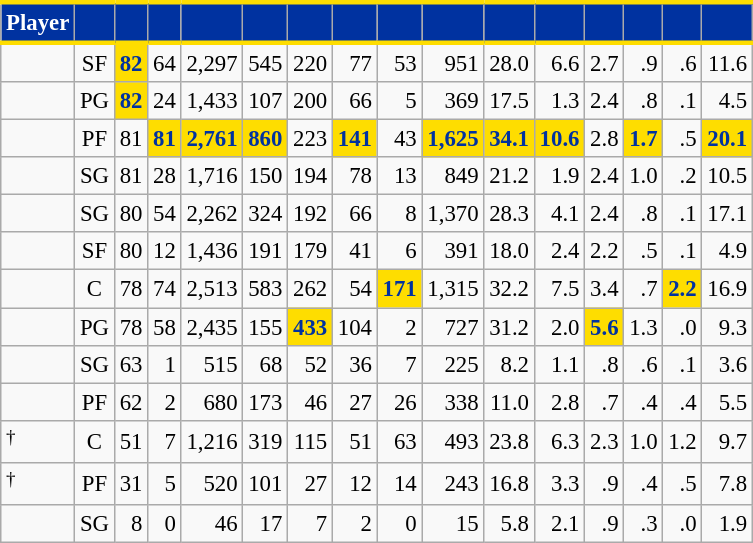<table class="wikitable sortable" style="font-size: 95%; text-align:right;">
<tr>
<th style="background:#0032A0; color:#FFFFFF; border-top:#FEDD00 3px solid; border-bottom:#FEDD00 3px solid;">Player</th>
<th style="background:#0032A0; color:#FFFFFF; border-top:#FEDD00 3px solid; border-bottom:#FEDD00 3px solid;"></th>
<th style="background:#0032A0; color:#FFFFFF; border-top:#FEDD00 3px solid; border-bottom:#FEDD00 3px solid;"></th>
<th style="background:#0032A0; color:#FFFFFF; border-top:#FEDD00 3px solid; border-bottom:#FEDD00 3px solid;"></th>
<th style="background:#0032A0; color:#FFFFFF; border-top:#FEDD00 3px solid; border-bottom:#FEDD00 3px solid;"></th>
<th style="background:#0032A0; color:#FFFFFF; border-top:#FEDD00 3px solid; border-bottom:#FEDD00 3px solid;"></th>
<th style="background:#0032A0; color:#FFFFFF; border-top:#FEDD00 3px solid; border-bottom:#FEDD00 3px solid;"></th>
<th style="background:#0032A0; color:#FFFFFF; border-top:#FEDD00 3px solid; border-bottom:#FEDD00 3px solid;"></th>
<th style="background:#0032A0; color:#FFFFFF; border-top:#FEDD00 3px solid; border-bottom:#FEDD00 3px solid;"></th>
<th style="background:#0032A0; color:#FFFFFF; border-top:#FEDD00 3px solid; border-bottom:#FEDD00 3px solid;"></th>
<th style="background:#0032A0; color:#FFFFFF; border-top:#FEDD00 3px solid; border-bottom:#FEDD00 3px solid;"></th>
<th style="background:#0032A0; color:#FFFFFF; border-top:#FEDD00 3px solid; border-bottom:#FEDD00 3px solid;"></th>
<th style="background:#0032A0; color:#FFFFFF; border-top:#FEDD00 3px solid; border-bottom:#FEDD00 3px solid;"></th>
<th style="background:#0032A0; color:#FFFFFF; border-top:#FEDD00 3px solid; border-bottom:#FEDD00 3px solid;"></th>
<th style="background:#0032A0; color:#FFFFFF; border-top:#FEDD00 3px solid; border-bottom:#FEDD00 3px solid;"></th>
<th style="background:#0032A0; color:#FFFFFF; border-top:#FEDD00 3px solid; border-bottom:#FEDD00 3px solid;"></th>
</tr>
<tr>
<td style="text-align:left;"></td>
<td style="text-align:center;">SF</td>
<td style="background:#FEDD00; color:#0032A0;"><strong>82</strong></td>
<td>64</td>
<td>2,297</td>
<td>545</td>
<td>220</td>
<td>77</td>
<td>53</td>
<td>951</td>
<td>28.0</td>
<td>6.6</td>
<td>2.7</td>
<td>.9</td>
<td>.6</td>
<td>11.6</td>
</tr>
<tr>
<td style="text-align:left;"></td>
<td style="text-align:center;">PG</td>
<td style="background:#FEDD00; color:#0032A0;"><strong>82</strong></td>
<td>24</td>
<td>1,433</td>
<td>107</td>
<td>200</td>
<td>66</td>
<td>5</td>
<td>369</td>
<td>17.5</td>
<td>1.3</td>
<td>2.4</td>
<td>.8</td>
<td>.1</td>
<td>4.5</td>
</tr>
<tr>
<td style="text-align:left;"></td>
<td style="text-align:center;">PF</td>
<td>81</td>
<td style="background:#FEDD00; color:#0032A0;"><strong>81</strong></td>
<td style="background:#FEDD00; color:#0032A0;"><strong>2,761</strong></td>
<td style="background:#FEDD00; color:#0032A0;"><strong>860</strong></td>
<td>223</td>
<td style="background:#FEDD00; color:#0032A0;"><strong>141</strong></td>
<td>43</td>
<td style="background:#FEDD00; color:#0032A0;"><strong>1,625</strong></td>
<td style="background:#FEDD00; color:#0032A0;"><strong>34.1</strong></td>
<td style="background:#FEDD00; color:#0032A0;"><strong>10.6</strong></td>
<td>2.8</td>
<td style="background:#FEDD00; color:#0032A0;"><strong>1.7</strong></td>
<td>.5</td>
<td style="background:#FEDD00; color:#0032A0;"><strong>20.1</strong></td>
</tr>
<tr>
<td style="text-align:left;"></td>
<td style="text-align:center;">SG</td>
<td>81</td>
<td>28</td>
<td>1,716</td>
<td>150</td>
<td>194</td>
<td>78</td>
<td>13</td>
<td>849</td>
<td>21.2</td>
<td>1.9</td>
<td>2.4</td>
<td>1.0</td>
<td>.2</td>
<td>10.5</td>
</tr>
<tr>
<td style="text-align:left;"></td>
<td style="text-align:center;">SG</td>
<td>80</td>
<td>54</td>
<td>2,262</td>
<td>324</td>
<td>192</td>
<td>66</td>
<td>8</td>
<td>1,370</td>
<td>28.3</td>
<td>4.1</td>
<td>2.4</td>
<td>.8</td>
<td>.1</td>
<td>17.1</td>
</tr>
<tr>
<td style="text-align:left;"></td>
<td style="text-align:center;">SF</td>
<td>80</td>
<td>12</td>
<td>1,436</td>
<td>191</td>
<td>179</td>
<td>41</td>
<td>6</td>
<td>391</td>
<td>18.0</td>
<td>2.4</td>
<td>2.2</td>
<td>.5</td>
<td>.1</td>
<td>4.9</td>
</tr>
<tr>
<td style="text-align:left;"></td>
<td style="text-align:center;">C</td>
<td>78</td>
<td>74</td>
<td>2,513</td>
<td>583</td>
<td>262</td>
<td>54</td>
<td style="background:#FEDD00; color:#0032A0;"><strong>171</strong></td>
<td>1,315</td>
<td>32.2</td>
<td>7.5</td>
<td>3.4</td>
<td>.7</td>
<td style="background:#FEDD00; color:#0032A0;"><strong>2.2</strong></td>
<td>16.9</td>
</tr>
<tr>
<td style="text-align:left;"></td>
<td style="text-align:center;">PG</td>
<td>78</td>
<td>58</td>
<td>2,435</td>
<td>155</td>
<td style="background:#FEDD00; color:#0032A0;"><strong>433</strong></td>
<td>104</td>
<td>2</td>
<td>727</td>
<td>31.2</td>
<td>2.0</td>
<td style="background:#FEDD00; color:#0032A0;"><strong>5.6</strong></td>
<td>1.3</td>
<td>.0</td>
<td>9.3</td>
</tr>
<tr>
<td style="text-align:left;"></td>
<td style="text-align:center;">SG</td>
<td>63</td>
<td>1</td>
<td>515</td>
<td>68</td>
<td>52</td>
<td>36</td>
<td>7</td>
<td>225</td>
<td>8.2</td>
<td>1.1</td>
<td>.8</td>
<td>.6</td>
<td>.1</td>
<td>3.6</td>
</tr>
<tr>
<td style="text-align:left;"></td>
<td style="text-align:center;">PF</td>
<td>62</td>
<td>2</td>
<td>680</td>
<td>173</td>
<td>46</td>
<td>27</td>
<td>26</td>
<td>338</td>
<td>11.0</td>
<td>2.8</td>
<td>.7</td>
<td>.4</td>
<td>.4</td>
<td>5.5</td>
</tr>
<tr>
<td style="text-align:left;"><sup>†</sup></td>
<td style="text-align:center;">C</td>
<td>51</td>
<td>7</td>
<td>1,216</td>
<td>319</td>
<td>115</td>
<td>51</td>
<td>63</td>
<td>493</td>
<td>23.8</td>
<td>6.3</td>
<td>2.3</td>
<td>1.0</td>
<td>1.2</td>
<td>9.7</td>
</tr>
<tr>
<td style="text-align:left;"><sup>†</sup></td>
<td style="text-align:center;">PF</td>
<td>31</td>
<td>5</td>
<td>520</td>
<td>101</td>
<td>27</td>
<td>12</td>
<td>14</td>
<td>243</td>
<td>16.8</td>
<td>3.3</td>
<td>.9</td>
<td>.4</td>
<td>.5</td>
<td>7.8</td>
</tr>
<tr>
<td style="text-align:left;"></td>
<td style="text-align:center;">SG</td>
<td>8</td>
<td>0</td>
<td>46</td>
<td>17</td>
<td>7</td>
<td>2</td>
<td>0</td>
<td>15</td>
<td>5.8</td>
<td>2.1</td>
<td>.9</td>
<td>.3</td>
<td>.0</td>
<td>1.9</td>
</tr>
</table>
